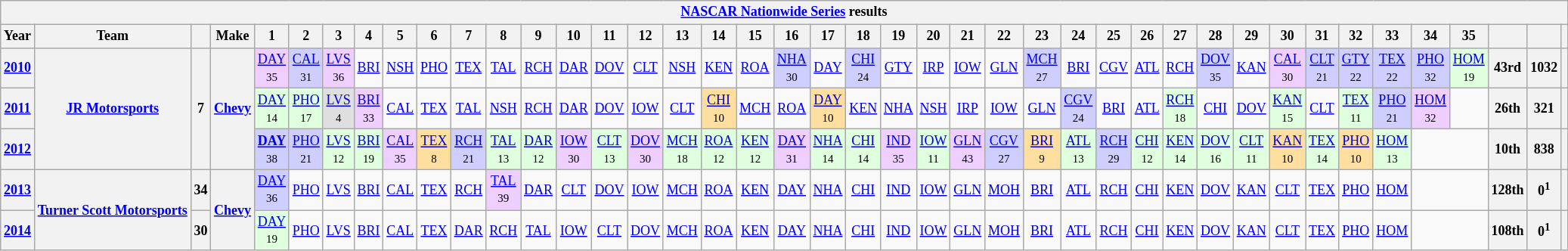<table class="wikitable" style="text-align:center; font-size:75%">
<tr>
<th colspan=45><a href='#'>NASCAR Nationwide Series</a> results</th>
</tr>
<tr>
<th scope="col">Year</th>
<th scope="col">Team</th>
<th scope="col"></th>
<th scope="col">Make</th>
<th scope="col">1</th>
<th scope="col">2</th>
<th scope="col">3</th>
<th scope="col">4</th>
<th scope="col">5</th>
<th scope="col">6</th>
<th scope="col">7</th>
<th scope="col">8</th>
<th scope="col">9</th>
<th scope="col">10</th>
<th scope="col">11</th>
<th scope="col">12</th>
<th scope="col">13</th>
<th scope="col">14</th>
<th scope="col">15</th>
<th scope="col">16</th>
<th scope="col">17</th>
<th scope="col">18</th>
<th scope="col">19</th>
<th scope="col">20</th>
<th scope="col">21</th>
<th scope="col">22</th>
<th scope="col">23</th>
<th scope="col">24</th>
<th scope="col">25</th>
<th scope="col">26</th>
<th scope="col">27</th>
<th scope="col">28</th>
<th scope="col">29</th>
<th scope="col">30</th>
<th scope="col">31</th>
<th scope="col">32</th>
<th scope="col">33</th>
<th scope="col">34</th>
<th scope="col">35</th>
<th scope="col"></th>
<th scope="col"></th>
<th scope="col"></th>
</tr>
<tr>
<th scope="row"><a href='#'>2010</a></th>
<th rowspan=3><a href='#'>JR Motorsports</a></th>
<th rowspan=3>7</th>
<th rowspan=3><a href='#'>Chevy</a></th>
<td style="background:#efcfff;"><a href='#'>DAY</a><br><small>35</small></td>
<td style="background:#cfcfff;"><a href='#'>CAL</a><br><small>31</small></td>
<td style="background:#efcfff;"><a href='#'>LVS</a><br><small>36</small></td>
<td><a href='#'>BRI</a></td>
<td><a href='#'>NSH</a></td>
<td><a href='#'>PHO</a></td>
<td><a href='#'>TEX</a></td>
<td><a href='#'>TAL</a></td>
<td><a href='#'>RCH</a></td>
<td><a href='#'>DAR</a></td>
<td><a href='#'>DOV</a></td>
<td><a href='#'>CLT</a></td>
<td><a href='#'>NSH</a></td>
<td><a href='#'>KEN</a></td>
<td><a href='#'>ROA</a></td>
<td style="background:#cfcfff;"><a href='#'>NHA</a><br><small>30</small></td>
<td><a href='#'>DAY</a></td>
<td style="background:#cfcfff;"><a href='#'>CHI</a><br><small>24</small></td>
<td><a href='#'>GTY</a></td>
<td><a href='#'>IRP</a></td>
<td><a href='#'>IOW</a></td>
<td><a href='#'>GLN</a></td>
<td style="background:#cfcfff;"><a href='#'>MCH</a><br><small>27</small></td>
<td><a href='#'>BRI</a></td>
<td><a href='#'>CGV</a></td>
<td><a href='#'>ATL</a></td>
<td><a href='#'>RCH</a></td>
<td style="background:#cfcfff;"><a href='#'>DOV</a><br><small>35</small></td>
<td><a href='#'>KAN</a></td>
<td style="background:#efcfff;"><a href='#'>CAL</a><br><small>30</small></td>
<td style="background:#cfcfff;"><a href='#'>CLT</a><br><small>21</small></td>
<td style="background:#cfcfff;"><a href='#'>GTY</a><br><small>22</small></td>
<td style="background:#cfcfff;"><a href='#'>TEX</a><br><small>22</small></td>
<td style="background:#cfcfff;"><a href='#'>PHO</a><br><small>32</small></td>
<td style="background:#dfffdf;"><a href='#'>HOM</a><br><small>19</small></td>
<th>43rd</th>
<th>1032</th>
<th></th>
</tr>
<tr>
<th scope="row"><a href='#'>2011</a></th>
<td style="background:#dfffdf;"><a href='#'>DAY</a><br><small>14</small></td>
<td style="background:#dfffdf;"><a href='#'>PHO</a><br><small>17</small></td>
<td style="background:#dfdfdf;"><a href='#'>LVS</a><br><small>4</small></td>
<td style="background:#efcfff;"><a href='#'>BRI</a><br><small>33</small></td>
<td><a href='#'>CAL</a></td>
<td><a href='#'>TEX</a></td>
<td><a href='#'>TAL</a></td>
<td><a href='#'>NSH</a></td>
<td><a href='#'>RCH</a></td>
<td><a href='#'>DAR</a></td>
<td><a href='#'>DOV</a></td>
<td><a href='#'>IOW</a></td>
<td><a href='#'>CLT</a></td>
<td style="background:#ffdf9f;"><a href='#'>CHI</a><br><small>10</small></td>
<td><a href='#'>MCH</a></td>
<td><a href='#'>ROA</a></td>
<td style="background:#ffdf9f;"><a href='#'>DAY</a><br><small>10</small></td>
<td><a href='#'>KEN</a></td>
<td><a href='#'>NHA</a></td>
<td><a href='#'>NSH</a></td>
<td><a href='#'>IRP</a></td>
<td><a href='#'>IOW</a></td>
<td><a href='#'>GLN</a></td>
<td style="background:#cfcfff;"><a href='#'>CGV</a><br><small>24</small></td>
<td><a href='#'>BRI</a></td>
<td><a href='#'>ATL</a></td>
<td style="background:#dfffdf;"><a href='#'>RCH</a><br><small>18</small></td>
<td><a href='#'>CHI</a></td>
<td><a href='#'>DOV</a></td>
<td style="background:#dfffdf;"><a href='#'>KAN</a><br><small>15</small></td>
<td><a href='#'>CLT</a></td>
<td style="background:#dfffdf;"><a href='#'>TEX</a><br><small>11</small></td>
<td style="background:#cfcfff;"><a href='#'>PHO</a><br><small>21</small></td>
<td style="background:#efcfff;"><a href='#'>HOM</a><br><small>32</small></td>
<td></td>
<th>26th</th>
<th>321</th>
<th></th>
</tr>
<tr>
<th scope="row"><a href='#'>2012</a></th>
<td style="background:#cfcfff;"><strong><a href='#'>DAY</a></strong><br><small>38</small></td>
<td style="background:#cfcfff;"><a href='#'>PHO</a><br><small>21</small></td>
<td style="background:#dfffdf;"><a href='#'>LVS</a><br><small>12</small></td>
<td style="background:#dfffdf;"><a href='#'>BRI</a><br><small>19</small></td>
<td style="background:#efcfff;"><a href='#'>CAL</a><br><small>35</small></td>
<td style="background:#ffdf9f;"><a href='#'>TEX</a><br><small>8</small></td>
<td style="background:#cfcfff;"><a href='#'>RCH</a><br><small>21</small></td>
<td style="background:#dfffdf;"><a href='#'>TAL</a><br><small>13</small></td>
<td style="background:#dfffdf;"><a href='#'>DAR</a><br><small>12</small></td>
<td style="background:#efcfff;"><a href='#'>IOW</a><br><small>30</small></td>
<td style="background:#dfffdf;"><a href='#'>CLT</a><br><small>13</small></td>
<td style="background:#efcfff;"><a href='#'>DOV</a><br><small>30</small></td>
<td style="background:#dfffdf;"><a href='#'>MCH</a><br><small>18</small></td>
<td style="background:#dfffdf;"><a href='#'>ROA</a><br><small>12</small></td>
<td style="background:#dfffdf;"><a href='#'>KEN</a><br><small>12</small></td>
<td style="background:#efcfff;"><a href='#'>DAY</a><br><small>31</small></td>
<td style="background:#dfffdf;"><a href='#'>NHA</a><br><small>14</small></td>
<td style="background:#dfffdf;"><a href='#'>CHI</a><br><small>14</small></td>
<td style="background:#efcfff;"><a href='#'>IND</a><br><small>35</small></td>
<td style="background:#dfffdf;"><a href='#'>IOW</a><br><small>11</small></td>
<td style="background:#efcfff;"><a href='#'>GLN</a><br><small>43</small></td>
<td style="background:#cfcfff;"><a href='#'>CGV</a><br><small>27</small></td>
<td style="background:#ffdf9f;"><a href='#'>BRI</a><br><small>9</small></td>
<td style="background:#dfffdf;"><a href='#'>ATL</a><br><small>13</small></td>
<td style="background:#cfcfff;"><a href='#'>RCH</a><br><small>29</small></td>
<td style="background:#dfffdf;"><a href='#'>CHI</a><br><small>12</small></td>
<td style="background:#dfffdf;"><a href='#'>KEN</a><br><small>14</small></td>
<td style="background:#dfffdf;"><a href='#'>DOV</a><br><small>16</small></td>
<td style="background:#dfffdf;"><a href='#'>CLT</a><br><small>11</small></td>
<td style="background:#ffdf9f;"><a href='#'>KAN</a><br><small>10</small></td>
<td style="background:#dfffdf;"><a href='#'>TEX</a><br><small>14</small></td>
<td style="background:#ffdf9f;"><a href='#'>PHO</a><br><small>10</small></td>
<td style="background:#dfffdf;"><a href='#'>HOM</a><br><small>13</small></td>
<td colspan=2></td>
<th>10th</th>
<th>838</th>
<th></th>
</tr>
<tr>
<th scope="row"><a href='#'>2013</a></th>
<th rowspan=2 nowrap><a href='#'>Turner Scott Motorsports</a></th>
<th>34</th>
<th rowspan=2><a href='#'>Chevy</a></th>
<td style="background:#CFCFFF;"><a href='#'>DAY</a><br><small>36</small></td>
<td><a href='#'>PHO</a></td>
<td><a href='#'>LVS</a></td>
<td><a href='#'>BRI</a></td>
<td><a href='#'>CAL</a></td>
<td><a href='#'>TEX</a></td>
<td><a href='#'>RCH</a></td>
<td style="background:#EFCFFF;"><a href='#'>TAL</a><br><small>39</small></td>
<td><a href='#'>DAR</a></td>
<td><a href='#'>CLT</a></td>
<td><a href='#'>DOV</a></td>
<td><a href='#'>IOW</a></td>
<td><a href='#'>MCH</a></td>
<td><a href='#'>ROA</a></td>
<td><a href='#'>KEN</a></td>
<td><a href='#'>DAY</a></td>
<td><a href='#'>NHA</a></td>
<td><a href='#'>CHI</a></td>
<td><a href='#'>IND</a></td>
<td><a href='#'>IOW</a></td>
<td><a href='#'>GLN</a></td>
<td><a href='#'>MOH</a></td>
<td><a href='#'>BRI</a></td>
<td><a href='#'>ATL</a></td>
<td><a href='#'>RCH</a></td>
<td><a href='#'>CHI</a></td>
<td><a href='#'>KEN</a></td>
<td><a href='#'>DOV</a></td>
<td><a href='#'>KAN</a></td>
<td><a href='#'>CLT</a></td>
<td><a href='#'>TEX</a></td>
<td><a href='#'>PHO</a></td>
<td><a href='#'>HOM</a></td>
<td colspan=2></td>
<th>128th</th>
<th>0<sup>1</sup></th>
<th></th>
</tr>
<tr>
<th scope="row"><a href='#'>2014</a></th>
<th>30</th>
<td style="background:#DFFFDF;"><a href='#'>DAY</a><br><small>19</small></td>
<td><a href='#'>PHO</a></td>
<td><a href='#'>LVS</a></td>
<td><a href='#'>BRI</a></td>
<td><a href='#'>CAL</a></td>
<td><a href='#'>TEX</a></td>
<td><a href='#'>DAR</a></td>
<td><a href='#'>RCH</a></td>
<td><a href='#'>TAL</a></td>
<td><a href='#'>IOW</a></td>
<td><a href='#'>CLT</a></td>
<td><a href='#'>DOV</a></td>
<td><a href='#'>MCH</a></td>
<td><a href='#'>ROA</a></td>
<td><a href='#'>KEN</a></td>
<td><a href='#'>DAY</a></td>
<td><a href='#'>NHA</a></td>
<td><a href='#'>CHI</a></td>
<td><a href='#'>IND</a></td>
<td><a href='#'>IOW</a></td>
<td><a href='#'>GLN</a></td>
<td><a href='#'>MOH</a></td>
<td><a href='#'>BRI</a></td>
<td><a href='#'>ATL</a></td>
<td><a href='#'>RCH</a></td>
<td><a href='#'>CHI</a></td>
<td><a href='#'>KEN</a></td>
<td><a href='#'>DOV</a></td>
<td><a href='#'>KAN</a></td>
<td><a href='#'>CLT</a></td>
<td><a href='#'>TEX</a></td>
<td><a href='#'>PHO</a></td>
<td><a href='#'>HOM</a></td>
<td colspan=2></td>
<th>108th</th>
<th>0<sup>1</sup></th>
<th></th>
</tr>
</table>
